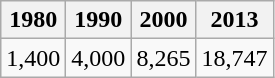<table class="wikitable" border="1">
<tr>
<th>1980</th>
<th>1990</th>
<th>2000</th>
<th>2013</th>
</tr>
<tr>
<td>1,400</td>
<td>4,000</td>
<td>8,265</td>
<td>18,747</td>
</tr>
</table>
